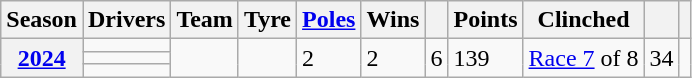<table class="wikitable sortable plainrowheaders";>
<tr>
<th scope=col>Season</th>
<th scope=col>Drivers</th>
<th scope=col>Team</th>
<th scope=col>Tyre</th>
<th scope=col><a href='#'>Poles</a></th>
<th scope=col>Wins</th>
<th scope=col></th>
<th scope=col>Points</th>
<th scope=col>Clinched</th>
<th scope=col></th>
<th scope=col class=unsortable></th>
</tr>
<tr>
<th scope=row style="text-align: center;" rowspan=3><a href='#'>2024</a></th>
<td></td>
<td rowspan=3></td>
<td rowspan=3></td>
<td rowspan=3>2</td>
<td rowspan=3>2</td>
<td rowspan=3>6</td>
<td rowspan=3>139</td>
<td rowspan=3><a href='#'>Race 7</a> of 8</td>
<td rowspan=3>34</td>
<td rowspan=3 style="text-align:center;"></td>
</tr>
<tr>
<td></td>
</tr>
<tr>
<td></td>
</tr>
</table>
